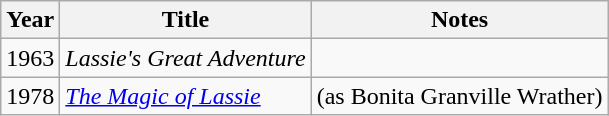<table class="wikitable sortable">
<tr>
<th>Year</th>
<th>Title</th>
<th>Notes</th>
</tr>
<tr>
<td>1963</td>
<td><em>Lassie's Great Adventure</em></td>
<td></td>
</tr>
<tr>
<td>1978</td>
<td><em><a href='#'>The Magic of Lassie</a></em></td>
<td>(as Bonita Granville Wrather)</td>
</tr>
</table>
